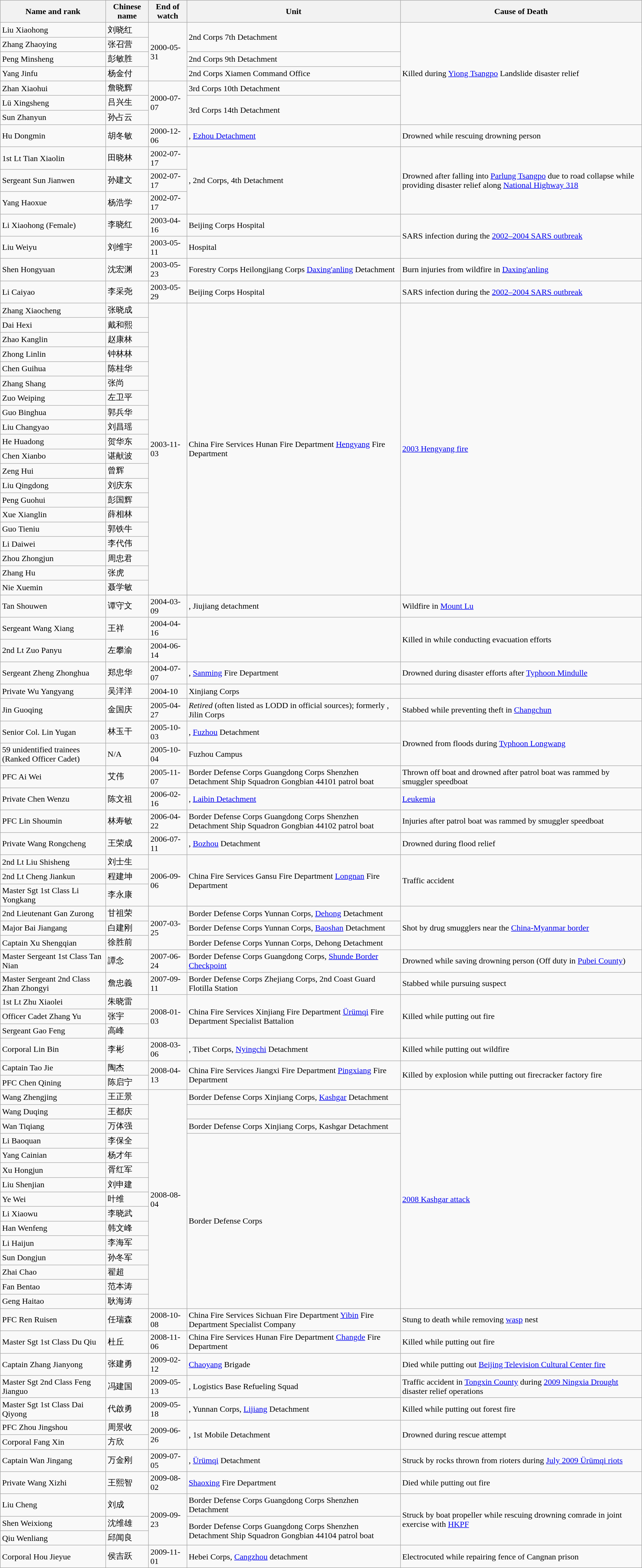<table class="wikitable sortable mw-collapsible mw-collapsed">
<tr>
<th>Name and rank</th>
<th>Chinese name</th>
<th>End of watch</th>
<th>Unit</th>
<th>Cause of Death</th>
</tr>
<tr>
<td>Liu Xiaohong</td>
<td>刘晓红</td>
<td rowspan="4">2000-05-31</td>
<td rowspan="2">2nd  Corps 7th Detachment</td>
<td rowspan="7">Killed during <a href='#'>Yiong Tsangpo</a> Landslide disaster relief</td>
</tr>
<tr>
<td>Zhang Zhaoying</td>
<td>张召营</td>
</tr>
<tr>
<td>Peng Minsheng</td>
<td>彭敏胜</td>
<td>2nd  Corps 9th Detachment</td>
</tr>
<tr>
<td>Yang Jinfu</td>
<td>杨金付</td>
<td>2nd  Corps Xiamen Command Office</td>
</tr>
<tr>
<td>Zhan Xiaohui</td>
<td>詹晓辉</td>
<td rowspan="3">2000-07-07</td>
<td>3rd  Corps 10th Detachment</td>
</tr>
<tr>
<td>Lü Xingsheng</td>
<td>吕兴生</td>
<td rowspan="2">3rd  Corps 14th Detachment</td>
</tr>
<tr>
<td>Sun Zhanyun</td>
<td>孙占云</td>
</tr>
<tr>
<td>Hu Dongmin</td>
<td>胡冬敏</td>
<td>2000-12-06</td>
<td>, <a href='#'>Ezhou Detachment</a></td>
<td>Drowned while rescuing drowning person</td>
</tr>
<tr>
<td>1st Lt Tian Xiaolin</td>
<td>田晓林</td>
<td>2002-07-17</td>
<td rowspan="3">, 2nd Corps, 4th Detachment</td>
<td rowspan="3">Drowned after falling into <a href='#'>Parlung Tsangpo</a> due to road collapse while providing disaster relief along <a href='#'>National Highway 318</a></td>
</tr>
<tr>
<td>Sergeant Sun Jianwen</td>
<td>孙建文</td>
<td>2002-07-17</td>
</tr>
<tr>
<td>Yang Haoxue</td>
<td>杨浩学</td>
<td>2002-07-17</td>
</tr>
<tr>
<td>Li Xiaohong (Female)</td>
<td>李晓红</td>
<td>2003-04-16</td>
<td>Beijing Corps Hospital</td>
<td rowspan="2">SARS infection during the <a href='#'>2002–2004 SARS outbreak</a></td>
</tr>
<tr>
<td>Liu Weiyu</td>
<td>刘维宇</td>
<td>2003-05-11</td>
<td> Hospital</td>
</tr>
<tr>
<td>Shen Hongyuan</td>
<td>沈宏渊</td>
<td>2003-05-23</td>
<td>Forestry Corps Heilongjiang Corps <a href='#'>Daxing'anling</a> Detachment</td>
<td>Burn injuries from wildfire in <a href='#'>Daxing'anling</a></td>
</tr>
<tr>
<td>Li Caiyao</td>
<td>李采尧</td>
<td>2003-05-29</td>
<td>Beijing Corps Hospital</td>
<td>SARS infection during the <a href='#'>2002–2004 SARS outbreak</a></td>
</tr>
<tr>
<td>Zhang Xiaocheng</td>
<td>张晓成</td>
<td rowspan="20">2003-11-03</td>
<td rowspan="20">China Fire Services Hunan Fire Department <a href='#'>Hengyang</a> Fire Department</td>
<td rowspan="20"><a href='#'>2003 Hengyang fire</a></td>
</tr>
<tr>
<td>Dai Hexi</td>
<td>戴和熙</td>
</tr>
<tr>
<td>Zhao Kanglin</td>
<td>赵康林</td>
</tr>
<tr>
<td>Zhong Linlin</td>
<td>钟林林</td>
</tr>
<tr>
<td>Chen Guihua</td>
<td>陈桂华</td>
</tr>
<tr>
<td>Zhang Shang</td>
<td>张尚</td>
</tr>
<tr>
<td>Zuo Weiping</td>
<td>左卫平</td>
</tr>
<tr>
<td>Guo Binghua</td>
<td>郭兵华</td>
</tr>
<tr>
<td>Liu Changyao</td>
<td>刘昌瑶</td>
</tr>
<tr>
<td>He Huadong</td>
<td>贺华东</td>
</tr>
<tr>
<td>Chen Xianbo</td>
<td>谌献波</td>
</tr>
<tr>
<td>Zeng Hui</td>
<td>曾辉</td>
</tr>
<tr>
<td>Liu Qingdong</td>
<td>刘庆东</td>
</tr>
<tr>
<td>Peng Guohui</td>
<td>彭国辉</td>
</tr>
<tr>
<td>Xue Xianglin</td>
<td>薛相林</td>
</tr>
<tr>
<td>Guo Tieniu</td>
<td>郭铁牛</td>
</tr>
<tr>
<td>Li Daiwei</td>
<td>李代伟</td>
</tr>
<tr>
<td>Zhou Zhongjun</td>
<td>周忠君</td>
</tr>
<tr>
<td>Zhang Hu</td>
<td>张虎</td>
</tr>
<tr>
<td>Nie Xuemin</td>
<td>聂学敏</td>
</tr>
<tr>
<td>Tan Shouwen</td>
<td>谭守文</td>
<td>2004-03-09</td>
<td>, Jiujiang detachment</td>
<td>Wildfire in <a href='#'>Mount Lu</a></td>
</tr>
<tr>
<td>Sergeant Wang Xiang</td>
<td>王祥</td>
<td>2004-04-16</td>
<td rowspan="2"></td>
<td rowspan="2">Killed in  while conducting evacuation efforts</td>
</tr>
<tr>
<td>2nd Lt Zuo Panyu</td>
<td>左攀渝</td>
<td>2004-06-14</td>
</tr>
<tr>
<td>Sergeant Zheng Zhonghua</td>
<td>郑忠华</td>
<td>2004-07-07</td>
<td>, <a href='#'>Sanming</a> Fire Department</td>
<td>Drowned during disaster efforts after <a href='#'>Typhoon Mindulle</a></td>
</tr>
<tr>
<td>Private Wu Yangyang</td>
<td>吴洋洋</td>
<td>2004-10</td>
<td>Xinjiang Corps</td>
<td></td>
</tr>
<tr>
<td>Jin Guoqing</td>
<td>金国庆</td>
<td>2005-04-27</td>
<td><em>Retired</em> (often listed as LODD in official sources); formerly , Jilin Corps</td>
<td>Stabbed while preventing theft in <a href='#'>Changchun</a></td>
</tr>
<tr>
<td>Senior Col. Lin Yugan</td>
<td>林玉干</td>
<td>2005-10-03</td>
<td>, <a href='#'>Fuzhou</a> Detachment</td>
<td rowspan="2">Drowned from floods during <a href='#'>Typhoon Longwang</a></td>
</tr>
<tr>
<td>59 unidentified trainees (Ranked Officer Cadet)</td>
<td>N/A</td>
<td>2005-10-04</td>
<td> Fuzhou Campus</td>
</tr>
<tr>
<td>PFC Ai Wei</td>
<td>艾伟</td>
<td>2005-11-07</td>
<td>Border Defense Corps Guangdong Corps Shenzhen Detachment Ship Squadron Gongbian 44101 patrol boat</td>
<td>Thrown off boat and drowned after patrol boat was rammed by smuggler speedboat</td>
</tr>
<tr>
<td>Private Chen Wenzu</td>
<td>陈文祖</td>
<td>2006-02-16</td>
<td>, <a href='#'>Laibin Detachment</a></td>
<td><a href='#'>Leukemia</a></td>
</tr>
<tr>
<td>PFC Lin Shoumin</td>
<td>林寿敏</td>
<td>2006-04-22</td>
<td>Border Defense Corps Guangdong Corps Shenzhen Detachment Ship Squadron Gongbian 44102 patrol boat</td>
<td>Injuries after patrol boat was rammed by smuggler speedboat</td>
</tr>
<tr>
<td>Private Wang Rongcheng</td>
<td>王荣成</td>
<td>2006-07-11</td>
<td>, <a href='#'>Bozhou</a> Detachment</td>
<td>Drowned during flood relief</td>
</tr>
<tr>
<td>2nd Lt Liu Shisheng</td>
<td>刘士生</td>
<td rowspan="3">2006-09-06</td>
<td rowspan="3">China Fire Services Gansu Fire Department <a href='#'>Longnan</a> Fire Department</td>
<td rowspan="3">Traffic accident</td>
</tr>
<tr>
<td>2nd Lt Cheng Jiankun</td>
<td>程建坤</td>
</tr>
<tr>
<td>Master Sgt 1st Class Li Yongkang</td>
<td>李永康</td>
</tr>
<tr>
<td>2nd Lieutenant Gan Zurong</td>
<td>甘祖荣</td>
<td rowspan="3">2007-03-25</td>
<td>Border Defense Corps Yunnan Corps, <a href='#'>Dehong</a> Detachment</td>
<td rowspan="3">Shot by drug smugglers near the <a href='#'>China-Myanmar border</a></td>
</tr>
<tr>
<td>Major Bai Jiangang</td>
<td>白建刚</td>
<td>Border Defense Corps Yunnan Corps, <a href='#'>Baoshan</a> Detachment</td>
</tr>
<tr>
<td>Captain Xu Shengqian</td>
<td>徐胜前</td>
<td>Border Defense Corps Yunnan Corps, Dehong Detachment</td>
</tr>
<tr>
<td>Master Sergeant 1st Class Tan Nian</td>
<td>譚念</td>
<td>2007-06-24</td>
<td>Border Defense Corps Guangdong Corps, <a href='#'>Shunde Border Checkpoint</a></td>
<td>Drowned while saving drowning person (Off duty in <a href='#'>Pubei County</a>)</td>
</tr>
<tr>
<td>Master Sergeant 2nd Class Zhan Zhongyi</td>
<td>詹忠義</td>
<td>2007-09-11</td>
<td>Border Defense Corps Zhejiang Corps, 2nd Coast Guard Flotilla  Station</td>
<td>Stabbed while pursuing suspect</td>
</tr>
<tr>
<td>1st Lt Zhu Xiaolei</td>
<td>朱晓雷</td>
<td rowspan="3">2008-01-03</td>
<td rowspan="3">China Fire Services Xinjiang Fire Department <a href='#'>Ürümqi</a> Fire Department Specialist Battalion</td>
<td rowspan="3">Killed while putting out fire</td>
</tr>
<tr>
<td>Officer Cadet Zhang Yu</td>
<td>张宇</td>
</tr>
<tr>
<td>Sergeant Gao Feng</td>
<td>高峰</td>
</tr>
<tr>
<td>Corporal Lin Bin</td>
<td>李彬</td>
<td>2008-03-06</td>
<td>, Tibet Corps, <a href='#'>Nyingchi</a> Detachment</td>
<td>Killed while putting out wildfire</td>
</tr>
<tr>
<td>Captain Tao Jie</td>
<td>陶杰</td>
<td rowspan="2">2008-04-13</td>
<td rowspan="2">China Fire Services Jiangxi Fire Department <a href='#'>Pingxiang</a> Fire Department</td>
<td rowspan="2">Killed by explosion while putting out firecracker factory fire</td>
</tr>
<tr>
<td>PFC Chen Qining</td>
<td>陈启宁</td>
</tr>
<tr>
<td>Wang Zhengjing</td>
<td>王正景</td>
<td rowspan="15">2008-08-04</td>
<td>Border Defense Corps Xinjiang Corps, <a href='#'>Kashgar</a> Detachment</td>
<td rowspan="15"><a href='#'>2008 Kashgar attack</a></td>
</tr>
<tr>
<td>Wang Duqing</td>
<td>王都庆</td>
<td></td>
</tr>
<tr>
<td>Wan Tiqiang</td>
<td>万体强</td>
<td>Border Defense Corps Xinjiang Corps, Kashgar Detachment</td>
</tr>
<tr>
<td>Li Baoquan</td>
<td>李保全</td>
<td rowspan="12">Border Defense Corps</td>
</tr>
<tr>
<td>Yang Cainian</td>
<td>杨才年</td>
</tr>
<tr>
<td>Xu Hongjun</td>
<td>胥红军</td>
</tr>
<tr>
<td>Liu Shenjian</td>
<td>刘申建</td>
</tr>
<tr>
<td>Ye Wei</td>
<td>叶维</td>
</tr>
<tr>
<td>Li Xiaowu</td>
<td>李晓武</td>
</tr>
<tr>
<td>Han Wenfeng</td>
<td>韩文峰</td>
</tr>
<tr>
<td>Li Haijun</td>
<td>李海军</td>
</tr>
<tr>
<td>Sun Dongjun</td>
<td>孙冬军</td>
</tr>
<tr>
<td>Zhai Chao</td>
<td>翟超</td>
</tr>
<tr>
<td>Fan Bentao</td>
<td>范本涛</td>
</tr>
<tr>
<td>Geng Haitao</td>
<td>耿海涛</td>
</tr>
<tr>
<td>PFC Ren Ruisen</td>
<td>任瑞森</td>
<td>2008-10-08</td>
<td>China Fire Services Sichuan Fire Department <a href='#'>Yibin</a> Fire Department Specialist Company</td>
<td>Stung to death while removing <a href='#'>wasp</a> nest</td>
</tr>
<tr>
<td>Master Sgt 1st Class Du Qiu</td>
<td>杜丘</td>
<td>2008-11-06</td>
<td>China Fire Services Hunan Fire Department <a href='#'>Changde</a> Fire Department</td>
<td>Killed while putting out fire</td>
</tr>
<tr>
<td>Captain Zhang Jianyong</td>
<td>张建勇</td>
<td>2009-02-12</td>
<td> <a href='#'>Chaoyang</a> Brigade</td>
<td>Died while putting out <a href='#'>Beijing Television Cultural Center fire</a></td>
</tr>
<tr>
<td>Master Sgt 2nd Class Feng Jianguo</td>
<td>冯建国</td>
<td>2009-05-13</td>
<td>, Logistics Base Refueling Squad</td>
<td>Traffic accident in <a href='#'>Tongxin County</a> during <a href='#'>2009 Ningxia Drought</a> disaster relief operations</td>
</tr>
<tr>
<td>Master Sgt 1st Class Dai Qiyong</td>
<td>代啟勇</td>
<td>2009-05-18</td>
<td>, Yunnan Corps, <a href='#'>Lijiang</a> Detachment</td>
<td>Killed while putting out forest fire</td>
</tr>
<tr>
<td>PFC Zhou Jingshou</td>
<td>周景收</td>
<td rowspan="2">2009-06-26</td>
<td rowspan="2">, 1st Mobile Detachment</td>
<td rowspan="2">Drowned during rescue attempt</td>
</tr>
<tr>
<td>Corporal Fang Xin</td>
<td>方欣</td>
</tr>
<tr>
<td>Captain Wan Jingang</td>
<td>万金刚</td>
<td>2009-07-05</td>
<td>, <a href='#'>Ürümqi</a> Detachment</td>
<td>Struck by rocks thrown from rioters during <a href='#'>July 2009 Ürümqi riots</a></td>
</tr>
<tr>
<td>Private Wang Xizhi</td>
<td>王熙智</td>
<td>2009-08-02</td>
<td> <a href='#'>Shaoxing</a> Fire Department</td>
<td>Died while putting out fire</td>
</tr>
<tr>
<td>Liu Cheng</td>
<td>刘成</td>
<td rowspan="3">2009-09-23</td>
<td>Border Defense Corps Guangdong Corps Shenzhen Detachment</td>
<td rowspan="3">Struck by boat propeller while rescuing drowning comrade in joint exercise with <a href='#'>HKPF</a></td>
</tr>
<tr>
<td>Shen Weixiong</td>
<td>沈维雄</td>
<td rowspan="2">Border Defense Corps Guangdong Corps Shenzhen Detachment Ship Squadron Gongbian 44104 patrol boat</td>
</tr>
<tr>
<td>Qiu Wenliang</td>
<td>邱闻良</td>
</tr>
<tr>
<td>Corporal Hou Jieyue</td>
<td>侯吉跃</td>
<td>2009-11-01</td>
<td>Hebei Corps, <a href='#'>Cangzhou</a> detachment</td>
<td>Electrocuted while repairing fence of Cangnan prison</td>
</tr>
</table>
